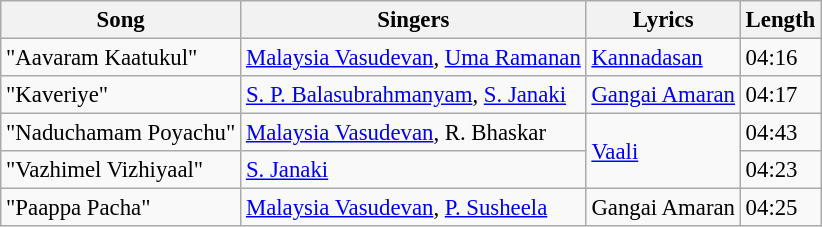<table class="wikitable" style="font-size:95%;">
<tr>
<th>Song</th>
<th>Singers</th>
<th>Lyrics</th>
<th>Length</th>
</tr>
<tr>
<td>"Aavaram Kaatukul"</td>
<td><a href='#'>Malaysia Vasudevan</a>, <a href='#'>Uma Ramanan</a></td>
<td><a href='#'>Kannadasan</a></td>
<td>04:16</td>
</tr>
<tr>
<td>"Kaveriye"</td>
<td><a href='#'>S. P. Balasubrahmanyam</a>, <a href='#'>S. Janaki</a></td>
<td><a href='#'>Gangai Amaran</a></td>
<td>04:17</td>
</tr>
<tr>
<td>"Naduchamam Poyachu"</td>
<td><a href='#'>Malaysia Vasudevan</a>, R. Bhaskar</td>
<td rowspan=2><a href='#'>Vaali</a></td>
<td>04:43</td>
</tr>
<tr>
<td>"Vazhimel Vizhiyaal"</td>
<td><a href='#'>S. Janaki</a></td>
<td>04:23</td>
</tr>
<tr>
<td>"Paappa Pacha"</td>
<td><a href='#'>Malaysia Vasudevan</a>, <a href='#'>P. Susheela</a></td>
<td>Gangai Amaran</td>
<td>04:25</td>
</tr>
</table>
